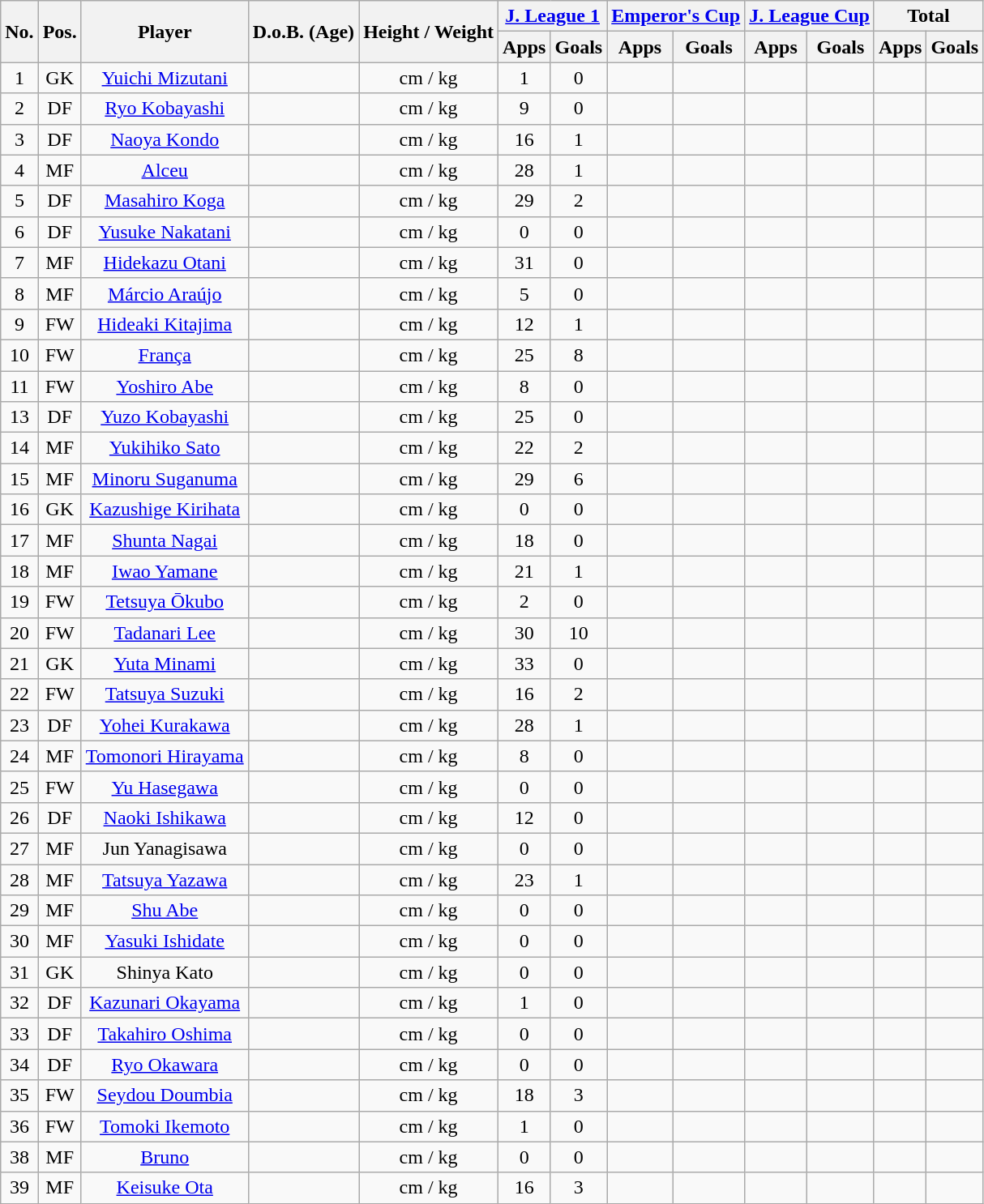<table class="wikitable" style="text-align:center;">
<tr>
<th rowspan="2">No.</th>
<th rowspan="2">Pos.</th>
<th rowspan="2">Player</th>
<th rowspan="2">D.o.B. (Age)</th>
<th rowspan="2">Height / Weight</th>
<th colspan="2"><a href='#'>J. League 1</a></th>
<th colspan="2"><a href='#'>Emperor's Cup</a></th>
<th colspan="2"><a href='#'>J. League Cup</a></th>
<th colspan="2">Total</th>
</tr>
<tr>
<th>Apps</th>
<th>Goals</th>
<th>Apps</th>
<th>Goals</th>
<th>Apps</th>
<th>Goals</th>
<th>Apps</th>
<th>Goals</th>
</tr>
<tr>
<td>1</td>
<td>GK</td>
<td><a href='#'>Yuichi Mizutani</a></td>
<td></td>
<td>cm / kg</td>
<td>1</td>
<td>0</td>
<td></td>
<td></td>
<td></td>
<td></td>
<td></td>
<td></td>
</tr>
<tr>
<td>2</td>
<td>DF</td>
<td><a href='#'>Ryo Kobayashi</a></td>
<td></td>
<td>cm / kg</td>
<td>9</td>
<td>0</td>
<td></td>
<td></td>
<td></td>
<td></td>
<td></td>
<td></td>
</tr>
<tr>
<td>3</td>
<td>DF</td>
<td><a href='#'>Naoya Kondo</a></td>
<td></td>
<td>cm / kg</td>
<td>16</td>
<td>1</td>
<td></td>
<td></td>
<td></td>
<td></td>
<td></td>
<td></td>
</tr>
<tr>
<td>4</td>
<td>MF</td>
<td><a href='#'>Alceu</a></td>
<td></td>
<td>cm / kg</td>
<td>28</td>
<td>1</td>
<td></td>
<td></td>
<td></td>
<td></td>
<td></td>
<td></td>
</tr>
<tr>
<td>5</td>
<td>DF</td>
<td><a href='#'>Masahiro Koga</a></td>
<td></td>
<td>cm / kg</td>
<td>29</td>
<td>2</td>
<td></td>
<td></td>
<td></td>
<td></td>
<td></td>
<td></td>
</tr>
<tr>
<td>6</td>
<td>DF</td>
<td><a href='#'>Yusuke Nakatani</a></td>
<td></td>
<td>cm / kg</td>
<td>0</td>
<td>0</td>
<td></td>
<td></td>
<td></td>
<td></td>
<td></td>
<td></td>
</tr>
<tr>
<td>7</td>
<td>MF</td>
<td><a href='#'>Hidekazu Otani</a></td>
<td></td>
<td>cm / kg</td>
<td>31</td>
<td>0</td>
<td></td>
<td></td>
<td></td>
<td></td>
<td></td>
<td></td>
</tr>
<tr>
<td>8</td>
<td>MF</td>
<td><a href='#'>Márcio Araújo</a></td>
<td></td>
<td>cm / kg</td>
<td>5</td>
<td>0</td>
<td></td>
<td></td>
<td></td>
<td></td>
<td></td>
<td></td>
</tr>
<tr>
<td>9</td>
<td>FW</td>
<td><a href='#'>Hideaki Kitajima</a></td>
<td></td>
<td>cm / kg</td>
<td>12</td>
<td>1</td>
<td></td>
<td></td>
<td></td>
<td></td>
<td></td>
<td></td>
</tr>
<tr>
<td>10</td>
<td>FW</td>
<td><a href='#'>França</a></td>
<td></td>
<td>cm / kg</td>
<td>25</td>
<td>8</td>
<td></td>
<td></td>
<td></td>
<td></td>
<td></td>
<td></td>
</tr>
<tr>
<td>11</td>
<td>FW</td>
<td><a href='#'>Yoshiro Abe</a></td>
<td></td>
<td>cm / kg</td>
<td>8</td>
<td>0</td>
<td></td>
<td></td>
<td></td>
<td></td>
<td></td>
<td></td>
</tr>
<tr>
<td>13</td>
<td>DF</td>
<td><a href='#'>Yuzo Kobayashi</a></td>
<td></td>
<td>cm / kg</td>
<td>25</td>
<td>0</td>
<td></td>
<td></td>
<td></td>
<td></td>
<td></td>
<td></td>
</tr>
<tr>
<td>14</td>
<td>MF</td>
<td><a href='#'>Yukihiko Sato</a></td>
<td></td>
<td>cm / kg</td>
<td>22</td>
<td>2</td>
<td></td>
<td></td>
<td></td>
<td></td>
<td></td>
<td></td>
</tr>
<tr>
<td>15</td>
<td>MF</td>
<td><a href='#'>Minoru Suganuma</a></td>
<td></td>
<td>cm / kg</td>
<td>29</td>
<td>6</td>
<td></td>
<td></td>
<td></td>
<td></td>
<td></td>
<td></td>
</tr>
<tr>
<td>16</td>
<td>GK</td>
<td><a href='#'>Kazushige Kirihata</a></td>
<td></td>
<td>cm / kg</td>
<td>0</td>
<td>0</td>
<td></td>
<td></td>
<td></td>
<td></td>
<td></td>
<td></td>
</tr>
<tr>
<td>17</td>
<td>MF</td>
<td><a href='#'>Shunta Nagai</a></td>
<td></td>
<td>cm / kg</td>
<td>18</td>
<td>0</td>
<td></td>
<td></td>
<td></td>
<td></td>
<td></td>
<td></td>
</tr>
<tr>
<td>18</td>
<td>MF</td>
<td><a href='#'>Iwao Yamane</a></td>
<td></td>
<td>cm / kg</td>
<td>21</td>
<td>1</td>
<td></td>
<td></td>
<td></td>
<td></td>
<td></td>
<td></td>
</tr>
<tr>
<td>19</td>
<td>FW</td>
<td><a href='#'>Tetsuya Ōkubo</a></td>
<td></td>
<td>cm / kg</td>
<td>2</td>
<td>0</td>
<td></td>
<td></td>
<td></td>
<td></td>
<td></td>
<td></td>
</tr>
<tr>
<td>20</td>
<td>FW</td>
<td><a href='#'>Tadanari Lee</a></td>
<td></td>
<td>cm / kg</td>
<td>30</td>
<td>10</td>
<td></td>
<td></td>
<td></td>
<td></td>
<td></td>
<td></td>
</tr>
<tr>
<td>21</td>
<td>GK</td>
<td><a href='#'>Yuta Minami</a></td>
<td></td>
<td>cm / kg</td>
<td>33</td>
<td>0</td>
<td></td>
<td></td>
<td></td>
<td></td>
<td></td>
<td></td>
</tr>
<tr>
<td>22</td>
<td>FW</td>
<td><a href='#'>Tatsuya Suzuki</a></td>
<td></td>
<td>cm / kg</td>
<td>16</td>
<td>2</td>
<td></td>
<td></td>
<td></td>
<td></td>
<td></td>
<td></td>
</tr>
<tr>
<td>23</td>
<td>DF</td>
<td><a href='#'>Yohei Kurakawa</a></td>
<td></td>
<td>cm / kg</td>
<td>28</td>
<td>1</td>
<td></td>
<td></td>
<td></td>
<td></td>
<td></td>
<td></td>
</tr>
<tr>
<td>24</td>
<td>MF</td>
<td><a href='#'>Tomonori Hirayama</a></td>
<td></td>
<td>cm / kg</td>
<td>8</td>
<td>0</td>
<td></td>
<td></td>
<td></td>
<td></td>
<td></td>
<td></td>
</tr>
<tr>
<td>25</td>
<td>FW</td>
<td><a href='#'>Yu Hasegawa</a></td>
<td></td>
<td>cm / kg</td>
<td>0</td>
<td>0</td>
<td></td>
<td></td>
<td></td>
<td></td>
<td></td>
<td></td>
</tr>
<tr>
<td>26</td>
<td>DF</td>
<td><a href='#'>Naoki Ishikawa</a></td>
<td></td>
<td>cm / kg</td>
<td>12</td>
<td>0</td>
<td></td>
<td></td>
<td></td>
<td></td>
<td></td>
<td></td>
</tr>
<tr>
<td>27</td>
<td>MF</td>
<td>Jun Yanagisawa</td>
<td></td>
<td>cm / kg</td>
<td>0</td>
<td>0</td>
<td></td>
<td></td>
<td></td>
<td></td>
<td></td>
<td></td>
</tr>
<tr>
<td>28</td>
<td>MF</td>
<td><a href='#'>Tatsuya Yazawa</a></td>
<td></td>
<td>cm / kg</td>
<td>23</td>
<td>1</td>
<td></td>
<td></td>
<td></td>
<td></td>
<td></td>
<td></td>
</tr>
<tr>
<td>29</td>
<td>MF</td>
<td><a href='#'>Shu Abe</a></td>
<td></td>
<td>cm / kg</td>
<td>0</td>
<td>0</td>
<td></td>
<td></td>
<td></td>
<td></td>
<td></td>
<td></td>
</tr>
<tr>
<td>30</td>
<td>MF</td>
<td><a href='#'>Yasuki Ishidate</a></td>
<td></td>
<td>cm / kg</td>
<td>0</td>
<td>0</td>
<td></td>
<td></td>
<td></td>
<td></td>
<td></td>
<td></td>
</tr>
<tr>
<td>31</td>
<td>GK</td>
<td>Shinya Kato</td>
<td></td>
<td>cm / kg</td>
<td>0</td>
<td>0</td>
<td></td>
<td></td>
<td></td>
<td></td>
<td></td>
<td></td>
</tr>
<tr>
<td>32</td>
<td>DF</td>
<td><a href='#'>Kazunari Okayama</a></td>
<td></td>
<td>cm / kg</td>
<td>1</td>
<td>0</td>
<td></td>
<td></td>
<td></td>
<td></td>
<td></td>
<td></td>
</tr>
<tr>
<td>33</td>
<td>DF</td>
<td><a href='#'>Takahiro Oshima</a></td>
<td></td>
<td>cm / kg</td>
<td>0</td>
<td>0</td>
<td></td>
<td></td>
<td></td>
<td></td>
<td></td>
<td></td>
</tr>
<tr>
<td>34</td>
<td>DF</td>
<td><a href='#'>Ryo Okawara</a></td>
<td></td>
<td>cm / kg</td>
<td>0</td>
<td>0</td>
<td></td>
<td></td>
<td></td>
<td></td>
<td></td>
<td></td>
</tr>
<tr>
<td>35</td>
<td>FW</td>
<td><a href='#'>Seydou Doumbia</a></td>
<td></td>
<td>cm / kg</td>
<td>18</td>
<td>3</td>
<td></td>
<td></td>
<td></td>
<td></td>
<td></td>
<td></td>
</tr>
<tr>
<td>36</td>
<td>FW</td>
<td><a href='#'>Tomoki Ikemoto</a></td>
<td></td>
<td>cm / kg</td>
<td>1</td>
<td>0</td>
<td></td>
<td></td>
<td></td>
<td></td>
<td></td>
<td></td>
</tr>
<tr>
<td>38</td>
<td>MF</td>
<td><a href='#'>Bruno</a></td>
<td></td>
<td>cm / kg</td>
<td>0</td>
<td>0</td>
<td></td>
<td></td>
<td></td>
<td></td>
<td></td>
<td></td>
</tr>
<tr>
<td>39</td>
<td>MF</td>
<td><a href='#'>Keisuke Ota</a></td>
<td></td>
<td>cm / kg</td>
<td>16</td>
<td>3</td>
<td></td>
<td></td>
<td></td>
<td></td>
<td></td>
<td></td>
</tr>
</table>
